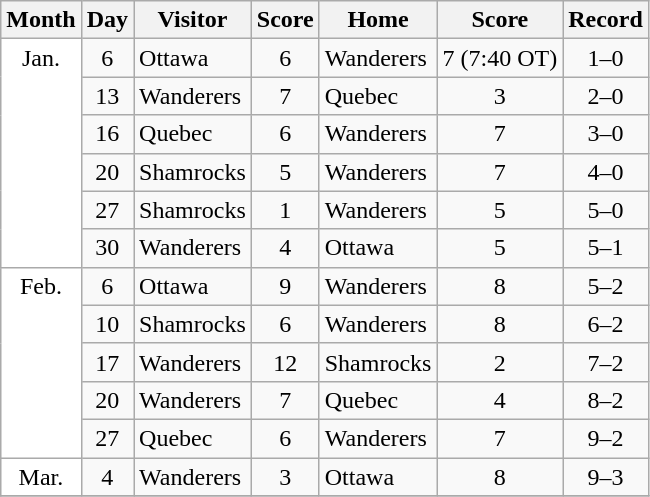<table class="wikitable">
<tr>
<th>Month</th>
<th>Day</th>
<th>Visitor</th>
<th>Score</th>
<th>Home</th>
<th>Score</th>
<th>Record</th>
</tr>
<tr align="center" >
<td rowspan=6 valign=top bgcolor="white">Jan.</td>
<td>6</td>
<td align="left">Ottawa</td>
<td>6</td>
<td align="left">Wanderers</td>
<td>7 (7:40 OT)</td>
<td>1–0</td>
</tr>
<tr align="center" >
<td>13</td>
<td align="left">Wanderers</td>
<td>7</td>
<td align="left">Quebec</td>
<td>3</td>
<td>2–0</td>
</tr>
<tr align="center" >
<td>16</td>
<td align="left">Quebec</td>
<td>6</td>
<td align="left">Wanderers</td>
<td>7</td>
<td>3–0</td>
</tr>
<tr align="center" >
<td>20</td>
<td align="left">Shamrocks</td>
<td>5</td>
<td align="left">Wanderers</td>
<td>7</td>
<td>4–0</td>
</tr>
<tr align="center" >
<td>27</td>
<td align="left">Shamrocks</td>
<td>1</td>
<td align="left">Wanderers</td>
<td>5</td>
<td>5–0</td>
</tr>
<tr align="center" >
<td>30</td>
<td align="left">Wanderers</td>
<td>4</td>
<td align="left">Ottawa</td>
<td>5</td>
<td>5–1</td>
</tr>
<tr align="center" >
<td rowspan=5 valign=top bgcolor="white">Feb.</td>
<td>6</td>
<td align="left">Ottawa</td>
<td>9</td>
<td align="left">Wanderers</td>
<td>8</td>
<td>5–2</td>
</tr>
<tr align="center" >
<td>10</td>
<td align="left">Shamrocks</td>
<td>6</td>
<td align="left">Wanderers</td>
<td>8</td>
<td>6–2</td>
</tr>
<tr align="center" >
<td>17</td>
<td align="left">Wanderers</td>
<td>12</td>
<td align="left">Shamrocks</td>
<td>2</td>
<td>7–2</td>
</tr>
<tr align="center" >
<td>20</td>
<td align="left">Wanderers</td>
<td>7</td>
<td align="left">Quebec</td>
<td>4</td>
<td>8–2</td>
</tr>
<tr align="center" >
<td>27</td>
<td align="left">Quebec</td>
<td>6</td>
<td align="left">Wanderers</td>
<td>7</td>
<td>9–2</td>
</tr>
<tr align="center" >
<td valign=top bgcolor="white">Mar.</td>
<td>4</td>
<td align="left">Wanderers</td>
<td>3</td>
<td align="left">Ottawa</td>
<td>8</td>
<td>9–3</td>
</tr>
<tr>
</tr>
</table>
